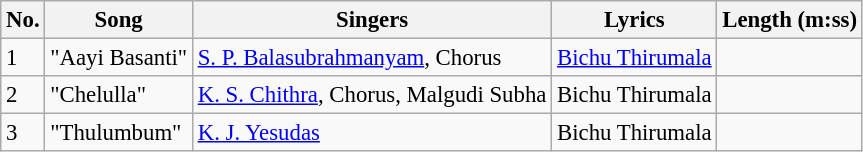<table class="wikitable" style="font-size:95%;">
<tr>
<th>No.</th>
<th>Song</th>
<th>Singers</th>
<th>Lyrics</th>
<th>Length (m:ss)</th>
</tr>
<tr>
<td>1</td>
<td>"Aayi Basanti"</td>
<td><a href='#'>S. P. Balasubrahmanyam</a>, Chorus</td>
<td><a href='#'>Bichu Thirumala</a></td>
<td></td>
</tr>
<tr>
<td>2</td>
<td>"Chelulla"</td>
<td><a href='#'>K. S. Chithra</a>, Chorus, Malgudi Subha</td>
<td>Bichu Thirumala</td>
<td></td>
</tr>
<tr>
<td>3</td>
<td>"Thulumbum"</td>
<td><a href='#'>K. J. Yesudas</a></td>
<td>Bichu Thirumala</td>
<td></td>
</tr>
</table>
